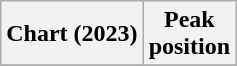<table class="wikitable plainrowheaders">
<tr>
<th>Chart (2023)</th>
<th>Peak<br>position</th>
</tr>
<tr>
</tr>
</table>
